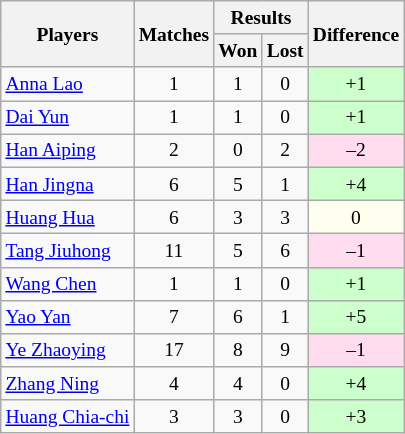<table class=wikitable style="text-align:center; font-size:small">
<tr>
<th rowspan="2">Players</th>
<th rowspan="2">Matches</th>
<th colspan="2">Results</th>
<th rowspan="2">Difference</th>
</tr>
<tr>
<th>Won</th>
<th>Lost</th>
</tr>
<tr>
<td align="left"> <a href='#'>Anna Lao</a></td>
<td>1</td>
<td>1</td>
<td>0</td>
<td bgcolor="#ccffcc">+1</td>
</tr>
<tr>
<td align="left"> <a href='#'>Dai Yun</a></td>
<td>1</td>
<td>1</td>
<td>0</td>
<td bgcolor="#ccffcc">+1</td>
</tr>
<tr>
<td align="left"> <a href='#'>Han Aiping</a></td>
<td>2</td>
<td>0</td>
<td>2</td>
<td bgcolor="#ffddee">–2</td>
</tr>
<tr>
<td align="left"> <a href='#'>Han Jingna</a></td>
<td>6</td>
<td>5</td>
<td>1</td>
<td bgcolor="#ccffcc">+4</td>
</tr>
<tr>
<td align="left"> <a href='#'>Huang Hua</a></td>
<td>6</td>
<td>3</td>
<td>3</td>
<td bgcolor="#fffff0">0</td>
</tr>
<tr>
<td align="left"> <a href='#'>Tang Jiuhong</a></td>
<td>11</td>
<td>5</td>
<td>6</td>
<td bgcolor="#ffddee">–1</td>
</tr>
<tr>
<td align="left"> <a href='#'>Wang Chen</a></td>
<td>1</td>
<td>1</td>
<td>0</td>
<td bgcolor="#ccffcc">+1</td>
</tr>
<tr>
<td align="left"> <a href='#'>Yao Yan</a></td>
<td>7</td>
<td>6</td>
<td>1</td>
<td bgcolor="#ccffcc">+5</td>
</tr>
<tr>
<td align="left"> <a href='#'>Ye Zhaoying</a></td>
<td>17</td>
<td>8</td>
<td>9</td>
<td bgcolor="#ffddee">–1</td>
</tr>
<tr>
<td align="left"> <a href='#'>Zhang Ning</a></td>
<td>4</td>
<td>4</td>
<td>0</td>
<td bgcolor="#ccffcc">+4</td>
</tr>
<tr>
<td align="left"> <a href='#'>Huang Chia-chi</a></td>
<td>3</td>
<td>3</td>
<td>0</td>
<td bgcolor="#ccffcc">+3</td>
</tr>
</table>
